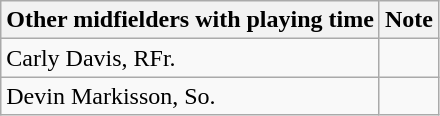<table class="wikitable">
<tr ;>
<th>Other midfielders with playing time</th>
<th>Note</th>
</tr>
<tr>
<td>Carly Davis, RFr.</td>
<td></td>
</tr>
<tr>
<td>Devin Markisson, So.</td>
<td></td>
</tr>
</table>
